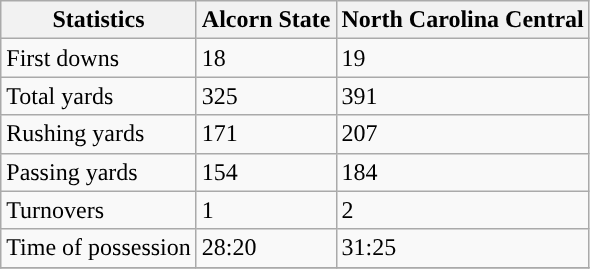<table class="wikitable">
<tr>
<th>Statistics</th>
<th>Alcorn State</th>
<th>North Carolina Central</th>
</tr>
<tr>
<td>First downs</td>
<td>18</td>
<td>19</td>
</tr>
<tr>
<td>Total yards</td>
<td>325</td>
<td>391</td>
</tr>
<tr>
<td>Rushing yards</td>
<td>171</td>
<td>207</td>
</tr>
<tr>
<td>Passing yards</td>
<td>154</td>
<td>184</td>
</tr>
<tr>
<td>Turnovers</td>
<td>1</td>
<td>2</td>
</tr>
<tr>
<td>Time of possession</td>
<td>28:20</td>
<td>31:25</td>
</tr>
<tr>
</tr>
</table>
